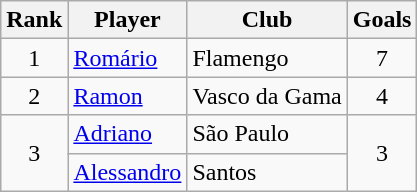<table class="wikitable">
<tr>
<th>Rank</th>
<th>Player</th>
<th>Club</th>
<th>Goals</th>
</tr>
<tr>
<td align=center>1</td>
<td><a href='#'>Romário</a></td>
<td>Flamengo</td>
<td align=center>7</td>
</tr>
<tr>
<td align=center>2</td>
<td><a href='#'>Ramon</a></td>
<td>Vasco da Gama</td>
<td align=center>4</td>
</tr>
<tr>
<td rowspan=2 align=center>3</td>
<td><a href='#'>Adriano</a></td>
<td>São Paulo</td>
<td rowspan=2 align=center>3</td>
</tr>
<tr>
<td><a href='#'>Alessandro</a></td>
<td>Santos</td>
</tr>
</table>
